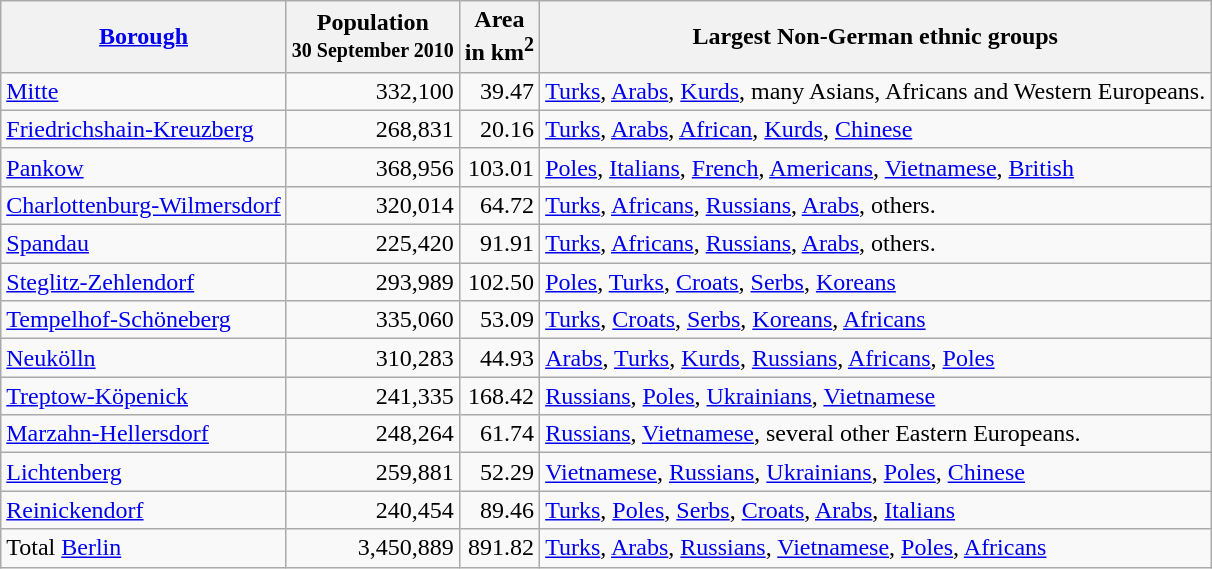<table class="wikitable sortable" style="text-align:right;">
<tr style="text-align:center;">
<th><strong><a href='#'>Borough</a></strong></th>
<th>Population <br><small>30 September 2010</small></th>
<th>Area <br>in km<sup>2</sup></th>
<th>Largest Non-German ethnic groups</th>
</tr>
<tr>
<td style="text-align:left;"><a href='#'>Mitte</a></td>
<td>332,100</td>
<td>39.47</td>
<td align=left><a href='#'>Turks</a>, <a href='#'>Arabs</a>, <a href='#'>Kurds</a>, many Asians, Africans and Western Europeans.</td>
</tr>
<tr>
<td style="text-align:left;"><a href='#'>Friedrichshain-Kreuzberg</a></td>
<td>268,831</td>
<td>20.16</td>
<td align=left><a href='#'>Turks</a>, <a href='#'>Arabs</a>, <a href='#'>African</a>, <a href='#'>Kurds</a>, <a href='#'>Chinese</a></td>
</tr>
<tr>
<td style="text-align:left;"><a href='#'>Pankow</a></td>
<td>368,956</td>
<td>103.01</td>
<td align=left><a href='#'>Poles</a>, <a href='#'>Italians</a>, <a href='#'>French</a>, <a href='#'>Americans</a>, <a href='#'>Vietnamese</a>, <a href='#'>British</a></td>
</tr>
<tr>
<td style="text-align:left;"><a href='#'>Charlottenburg-Wilmersdorf</a></td>
<td>320,014</td>
<td>64.72</td>
<td align=left><a href='#'>Turks</a>, <a href='#'>Africans</a>, <a href='#'>Russians</a>, <a href='#'>Arabs</a>, others.</td>
</tr>
<tr>
<td style="text-align:left;"><a href='#'>Spandau</a></td>
<td>225,420</td>
<td>91.91</td>
<td align=left><a href='#'>Turks</a>, <a href='#'>Africans</a>, <a href='#'>Russians</a>, <a href='#'>Arabs</a>, others.</td>
</tr>
<tr>
<td style="text-align:left;"><a href='#'>Steglitz-Zehlendorf</a></td>
<td>293,989</td>
<td>102.50</td>
<td align=left><a href='#'>Poles</a>, <a href='#'>Turks</a>, <a href='#'>Croats</a>, <a href='#'>Serbs</a>, <a href='#'>Koreans</a></td>
</tr>
<tr>
<td style="text-align:left;"><a href='#'>Tempelhof-Schöneberg</a></td>
<td>335,060</td>
<td>53.09</td>
<td align=left><a href='#'>Turks</a>, <a href='#'>Croats</a>, <a href='#'>Serbs</a>, <a href='#'>Koreans</a>, <a href='#'>Africans</a></td>
</tr>
<tr>
<td style="text-align:left;"><a href='#'>Neukölln</a></td>
<td>310,283</td>
<td>44.93</td>
<td align=left><a href='#'>Arabs</a>, <a href='#'>Turks</a>, <a href='#'>Kurds</a>, <a href='#'>Russians</a>, <a href='#'>Africans</a>, <a href='#'>Poles</a></td>
</tr>
<tr>
<td style="text-align:left;"><a href='#'>Treptow-Köpenick</a></td>
<td>241,335</td>
<td>168.42</td>
<td align=left><a href='#'>Russians</a>, <a href='#'>Poles</a>, <a href='#'>Ukrainians</a>, <a href='#'>Vietnamese</a></td>
</tr>
<tr>
<td style="text-align:left;"><a href='#'>Marzahn-Hellersdorf</a></td>
<td>248,264</td>
<td>61.74</td>
<td align=left><a href='#'>Russians</a>, <a href='#'>Vietnamese</a>, several other Eastern Europeans.</td>
</tr>
<tr>
<td style="text-align:left;"><a href='#'>Lichtenberg</a></td>
<td>259,881</td>
<td>52.29</td>
<td align=left><a href='#'>Vietnamese</a>, <a href='#'>Russians</a>, <a href='#'>Ukrainians</a>, <a href='#'>Poles</a>, <a href='#'>Chinese</a></td>
</tr>
<tr>
<td style="text-align:left;"><a href='#'>Reinickendorf</a></td>
<td>240,454</td>
<td>89.46</td>
<td align=left><a href='#'>Turks</a>, <a href='#'>Poles</a>, <a href='#'>Serbs</a>, <a href='#'>Croats</a>, <a href='#'>Arabs</a>, <a href='#'>Italians</a></td>
</tr>
<tr>
<td style="text-align:left;">Total <a href='#'>Berlin</a></td>
<td>3,450,889</td>
<td>891.82</td>
<td align=left><a href='#'>Turks</a>, <a href='#'>Arabs</a>, <a href='#'>Russians</a>, <a href='#'>Vietnamese</a>, <a href='#'>Poles</a>, <a href='#'>Africans</a></td>
</tr>
</table>
